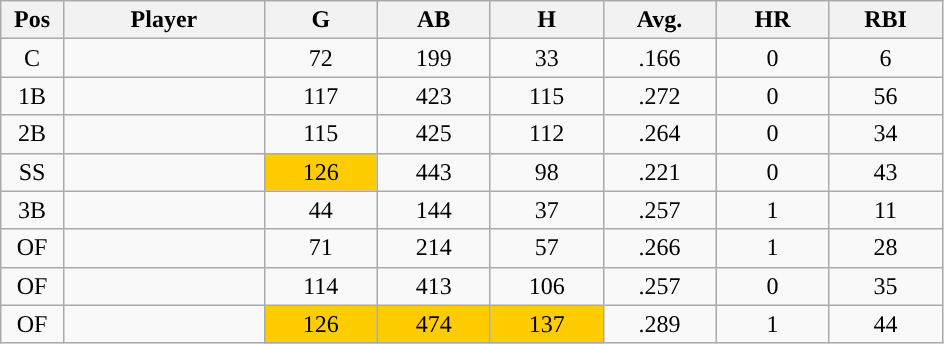<table class="wikitable sortable">
<tr>
<th bgcolor="#DDDDFF" width="5%">Pos</th>
<th bgcolor="#DDDDFF" width="16%">Player</th>
<th bgcolor="#DDDDFF" width="9%">G</th>
<th bgcolor="#DDDDFF" width="9%">AB</th>
<th bgcolor="#DDDDFF" width="9%">H</th>
<th bgcolor="#DDDDFF" width="9%">Avg.</th>
<th bgcolor="#DDDDFF" width="9%">HR</th>
<th bgcolor="#DDDDFF" width="9%">RBI</th>
</tr>
<tr align="center">
<td>C</td>
<td></td>
<td>72</td>
<td>199</td>
<td>33</td>
<td>.166</td>
<td>0</td>
<td>6</td>
</tr>
<tr align="center">
<td>1B</td>
<td></td>
<td>117</td>
<td>423</td>
<td>115</td>
<td>.272</td>
<td>0</td>
<td>56</td>
</tr>
<tr align="center">
<td>2B</td>
<td></td>
<td>115</td>
<td>425</td>
<td>112</td>
<td>.264</td>
<td>0</td>
<td>34</td>
</tr>
<tr align="center">
<td>SS</td>
<td></td>
<td style="background:#fc0;">126</td>
<td>443</td>
<td>98</td>
<td>.221</td>
<td>0</td>
<td>43</td>
</tr>
<tr align="center">
<td>3B</td>
<td></td>
<td>44</td>
<td>144</td>
<td>37</td>
<td>.257</td>
<td>1</td>
<td>11</td>
</tr>
<tr align="center">
<td>OF</td>
<td></td>
<td>71</td>
<td>214</td>
<td>57</td>
<td>.266</td>
<td>1</td>
<td>28</td>
</tr>
<tr align="center">
<td>OF</td>
<td></td>
<td>114</td>
<td>413</td>
<td>106</td>
<td>.257</td>
<td>0</td>
<td>35</td>
</tr>
<tr align="center">
<td>OF</td>
<td></td>
<td style="background:#fc0;">126</td>
<td style="background:#fc0;">474</td>
<td style="background:#fc0;">137</td>
<td>.289</td>
<td>1</td>
<td>44</td>
</tr>
</table>
